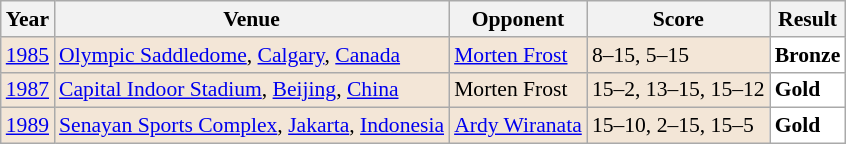<table class="sortable wikitable" style="font-size: 90%;">
<tr>
<th>Year</th>
<th>Venue</th>
<th>Opponent</th>
<th>Score</th>
<th>Result</th>
</tr>
<tr style="background:#F3E6D7">
<td align="center"><a href='#'>1985</a></td>
<td align="left"><a href='#'>Olympic Saddledome</a>, <a href='#'>Calgary</a>, <a href='#'>Canada</a></td>
<td align="left"> <a href='#'>Morten Frost</a></td>
<td align="left">8–15, 5–15</td>
<td style="text-align:left; background:white"> <strong>Bronze</strong></td>
</tr>
<tr style="background:#F3E6D7">
<td align="center"><a href='#'>1987</a></td>
<td align="left"><a href='#'>Capital Indoor Stadium</a>, <a href='#'>Beijing</a>, <a href='#'>China</a></td>
<td align="left"> Morten Frost</td>
<td align="left">15–2, 13–15, 15–12</td>
<td style="text-align:left; background:white"> <strong>Gold</strong></td>
</tr>
<tr style="background:#F3E6D7">
<td align="center"><a href='#'>1989</a></td>
<td align="left"><a href='#'>Senayan Sports Complex</a>, <a href='#'>Jakarta</a>, <a href='#'>Indonesia</a></td>
<td align="left"> <a href='#'>Ardy Wiranata</a></td>
<td align="left">15–10, 2–15, 15–5</td>
<td style="text-align:left; background:white"> <strong>Gold</strong></td>
</tr>
</table>
